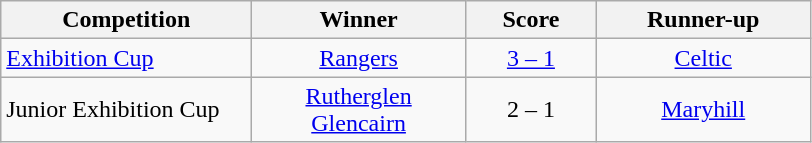<table class="wikitable" style="text-align: center;">
<tr>
<th width=160>Competition</th>
<th width=135>Winner</th>
<th width=80>Score</th>
<th width=135>Runner-up</th>
</tr>
<tr>
<td align=left><a href='#'>Exhibition Cup</a></td>
<td><a href='#'>Rangers</a></td>
<td><a href='#'>3 – 1</a></td>
<td><a href='#'>Celtic</a></td>
</tr>
<tr>
<td align=left>Junior Exhibition Cup</td>
<td><a href='#'>Rutherglen Glencairn</a></td>
<td>2 – 1</td>
<td><a href='#'>Maryhill</a></td>
</tr>
</table>
